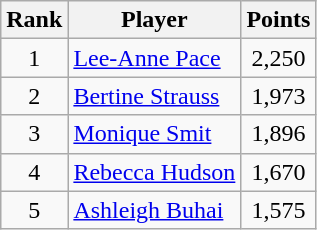<table class="wikitable">
<tr>
<th>Rank</th>
<th>Player</th>
<th>Points</th>
</tr>
<tr>
<td align=center>1</td>
<td> <a href='#'>Lee-Anne Pace</a></td>
<td align=center>2,250</td>
</tr>
<tr>
<td align=center>2</td>
<td> <a href='#'>Bertine Strauss</a></td>
<td align=center>1,973</td>
</tr>
<tr>
<td align=center>3</td>
<td> <a href='#'>Monique Smit</a></td>
<td align=center>1,896</td>
</tr>
<tr>
<td align=center>4</td>
<td> <a href='#'>Rebecca Hudson</a></td>
<td align=center>1,670</td>
</tr>
<tr>
<td align=center>5</td>
<td> <a href='#'>Ashleigh Buhai</a></td>
<td align=center>1,575</td>
</tr>
</table>
